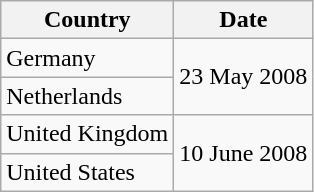<table class="wikitable">
<tr>
<th>Country</th>
<th>Date</th>
</tr>
<tr>
<td>Germany</td>
<td rowspan="2">23 May 2008</td>
</tr>
<tr>
<td>Netherlands</td>
</tr>
<tr>
<td>United Kingdom</td>
<td rowspan="2">10 June 2008</td>
</tr>
<tr>
<td>United States</td>
</tr>
</table>
